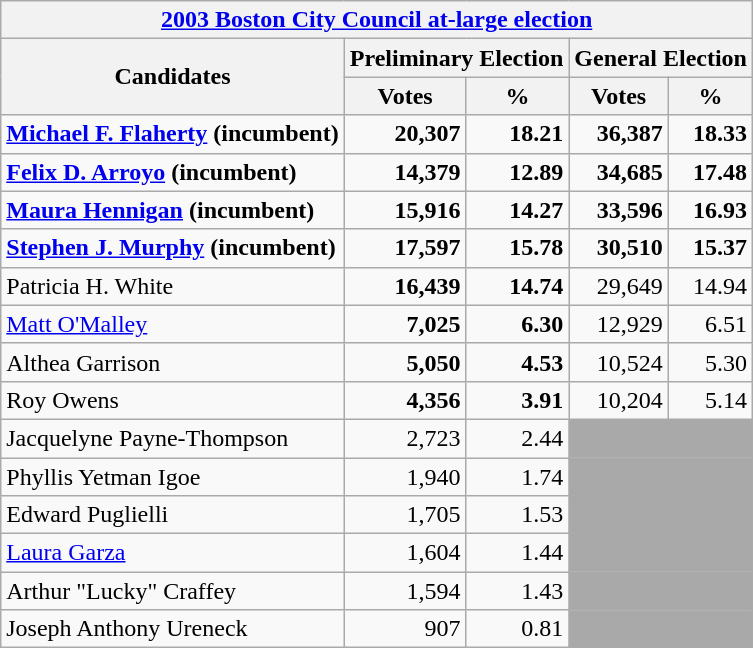<table class=wikitable>
<tr>
<th colspan=5><a href='#'>2003 Boston City Council at-large election</a></th>
</tr>
<tr>
<th rowspan="2"><strong>Candidates</strong></th>
<th colspan=2><strong>Preliminary Election</strong></th>
<th colspan=2><strong>General Election</strong></th>
</tr>
<tr>
<th>Votes</th>
<th>%</th>
<th>Votes</th>
<th>%</th>
</tr>
<tr>
<td><strong><a href='#'>Michael F. Flaherty</a> (incumbent)</strong></td>
<td style="text-align:right;"><strong>20,307</strong></td>
<td style="text-align:right;"><strong>18.21</strong></td>
<td style="text-align:right;"><strong>36,387</strong></td>
<td style="text-align:right;"><strong>18.33</strong></td>
</tr>
<tr>
<td><strong><a href='#'>Felix D. Arroyo</a> (incumbent)</strong></td>
<td style="text-align:right;"><strong>14,379</strong></td>
<td style="text-align:right;"><strong>12.89</strong></td>
<td style="text-align:right;"><strong>34,685</strong></td>
<td style="text-align:right;"><strong>17.48</strong></td>
</tr>
<tr>
<td><strong><a href='#'>Maura Hennigan</a> (incumbent)</strong></td>
<td style="text-align:right;"><strong>15,916</strong></td>
<td style="text-align:right;"><strong>14.27</strong></td>
<td style="text-align:right;"><strong>33,596</strong></td>
<td style="text-align:right;"><strong>16.93</strong></td>
</tr>
<tr>
<td><strong><a href='#'>Stephen J. Murphy</a> (incumbent)</strong></td>
<td style="text-align:right;"><strong>17,597</strong></td>
<td style="text-align:right;"><strong>15.78</strong></td>
<td style="text-align:right;"><strong>30,510</strong></td>
<td style="text-align:right;"><strong>15.37</strong></td>
</tr>
<tr>
<td>Patricia H. White</td>
<td style="text-align:right;"><strong>16,439</strong></td>
<td style="text-align:right;"><strong>14.74</strong></td>
<td style="text-align:right;">29,649</td>
<td style="text-align:right;">14.94</td>
</tr>
<tr>
<td><a href='#'>Matt O'Malley</a></td>
<td style="text-align:right;"><strong>7,025</strong></td>
<td style="text-align:right;"><strong>6.30</strong></td>
<td style="text-align:right;">12,929</td>
<td style="text-align:right;">6.51</td>
</tr>
<tr>
<td>Althea Garrison</td>
<td style="text-align:right;"><strong>5,050</strong></td>
<td style="text-align:right;"><strong>4.53</strong></td>
<td style="text-align:right;">10,524</td>
<td style="text-align:right;">5.30</td>
</tr>
<tr>
<td>Roy Owens</td>
<td style="text-align:right;"><strong>4,356</strong></td>
<td style="text-align:right;"><strong>3.91</strong></td>
<td style="text-align:right;">10,204</td>
<td style="text-align:right;">5.14</td>
</tr>
<tr>
<td>Jacquelyne Payne-Thompson</td>
<td style="text-align:right;">2,723</td>
<td style="text-align:right;">2.44</td>
<td colspan="4" style="background:darkgrey;"> </td>
</tr>
<tr>
<td>Phyllis Yetman Igoe</td>
<td style="text-align:right;">1,940</td>
<td style="text-align:right;">1.74</td>
<td colspan="4" style="background:darkgrey;"> </td>
</tr>
<tr>
<td>Edward Puglielli</td>
<td style="text-align:right;">1,705</td>
<td style="text-align:right;">1.53</td>
<td colspan="4" style="background:darkgrey;"> </td>
</tr>
<tr>
<td><a href='#'>Laura Garza</a></td>
<td style="text-align:right;">1,604</td>
<td style="text-align:right;">1.44</td>
<td colspan="4" style="background:darkgrey;"> </td>
</tr>
<tr>
<td>Arthur "Lucky" Craffey</td>
<td style="text-align:right;">1,594</td>
<td style="text-align:right;">1.43</td>
<td colspan="4" style="background:darkgrey;"> </td>
</tr>
<tr>
<td>Joseph Anthony Ureneck</td>
<td style="text-align:right;">907</td>
<td style="text-align:right;">0.81</td>
<td colspan="4" style="background:darkgrey;"> </td>
</tr>
</table>
